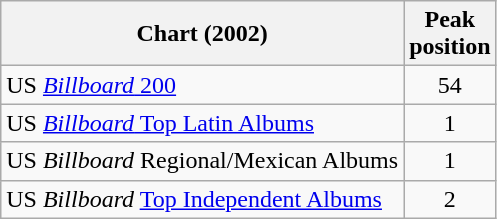<table class="wikitable">
<tr>
<th>Chart (2002)</th>
<th>Peak<br>position</th>
</tr>
<tr>
<td>US <a href='#'><em>Billboard</em> 200</a></td>
<td align="center">54</td>
</tr>
<tr>
<td>US <a href='#'><em>Billboard</em> Top Latin Albums</a></td>
<td align="center">1</td>
</tr>
<tr>
<td>US <em>Billboard</em> Regional/Mexican Albums</td>
<td align="center">1</td>
</tr>
<tr>
<td>US <em>Billboard</em> <a href='#'>Top Independent Albums</a></td>
<td align="center">2</td>
</tr>
</table>
